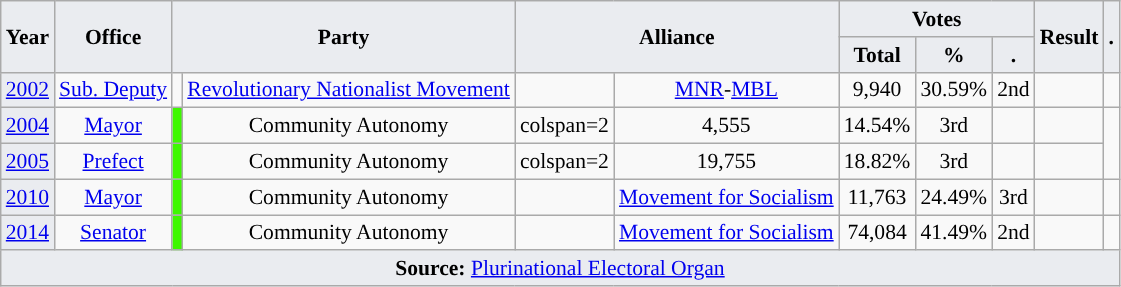<table class="wikitable" style="font-size:90%; text-align:center;">
<tr>
<th style="background-color:#EAECF0;" rowspan=2>Year</th>
<th style="background-color:#EAECF0;" rowspan=2>Office</th>
<th style="background-color:#EAECF0;" colspan=2 rowspan=2>Party</th>
<th style="background-color:#EAECF0;" colspan=2 rowspan=2>Alliance</th>
<th style="background-color:#EAECF0;" colspan=3>Votes</th>
<th style="background-color:#EAECF0;" rowspan=2>Result</th>
<th style="background-color:#EAECF0;" rowspan=2>.</th>
</tr>
<tr>
<th style="background-color:#EAECF0;">Total</th>
<th style="background-color:#EAECF0;">%</th>
<th style="background-color:#EAECF0;">.</th>
</tr>
<tr>
<td style="background-color:#EAECF0;"><a href='#'>2002</a></td>
<td><a href='#'>Sub. Deputy</a></td>
<td style="background-color:"></td>
<td><a href='#'>Revolutionary Nationalist Movement</a></td>
<td style="background-color:"></td>
<td><a href='#'>MNR</a>-<a href='#'>MBL</a></td>
<td>9,940</td>
<td>30.59%</td>
<td>2nd</td>
<td></td>
<td></td>
</tr>
<tr>
<td style="background-color:#EAECF0;"><a href='#'>2004</a></td>
<td><a href='#'>Mayor</a></td>
<td style="background-color:#3EF800;"></td>
<td>Community Autonomy</td>
<td>colspan=2 </td>
<td>4,555</td>
<td>14.54%</td>
<td>3rd</td>
<td></td>
<td></td>
</tr>
<tr>
<td style="background-color:#EAECF0;"><a href='#'>2005</a></td>
<td><a href='#'>Prefect</a></td>
<td style="background-color:#3EF800;"></td>
<td>Community Autonomy</td>
<td>colspan=2 </td>
<td>19,755</td>
<td>18.82%</td>
<td>3rd</td>
<td></td>
<td></td>
</tr>
<tr>
<td style="background-color:#EAECF0;"><a href='#'>2010</a></td>
<td><a href='#'>Mayor</a></td>
<td style="background-color:#3EF800;"></td>
<td>Community Autonomy</td>
<td style="background-color:"></td>
<td><a href='#'>Movement for Socialism</a></td>
<td>11,763</td>
<td>24.49%</td>
<td>3rd</td>
<td></td>
<td></td>
</tr>
<tr>
<td style="background-color:#EAECF0;"><a href='#'>2014</a></td>
<td><a href='#'>Senator</a></td>
<td style="background-color:#3EF800;"></td>
<td>Community Autonomy</td>
<td style="background-color:"></td>
<td><a href='#'>Movement for Socialism</a></td>
<td>74,084</td>
<td>41.49%</td>
<td>2nd</td>
<td></td>
<td></td>
</tr>
<tr>
<td style="background-color:#EAECF0;" colspan=11><strong>Source:</strong> <a href='#'>Plurinational Electoral Organ</a>  </td>
</tr>
</table>
